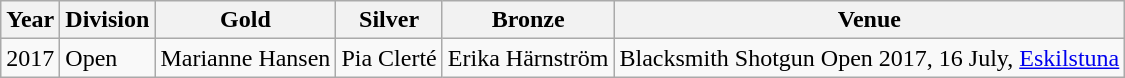<table class="wikitable sortable" style="text-align: left;">
<tr>
<th>Year</th>
<th>Division</th>
<th> Gold</th>
<th> Silver</th>
<th> Bronze</th>
<th>Venue</th>
</tr>
<tr>
<td rowspan="3">2017</td>
<td>Open</td>
<td>Marianne Hansen</td>
<td>Pia Clerté</td>
<td>Erika Härnström</td>
<td rowspan="3">Blacksmith Shotgun Open 2017, 16 July, <a href='#'>Eskilstuna</a></td>
</tr>
</table>
